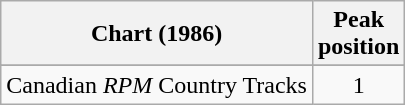<table class="wikitable sortable">
<tr>
<th align="left">Chart (1986)</th>
<th align="center">Peak<br>position</th>
</tr>
<tr>
</tr>
<tr>
<td align="left">Canadian <em>RPM</em> Country Tracks</td>
<td align="center">1</td>
</tr>
</table>
